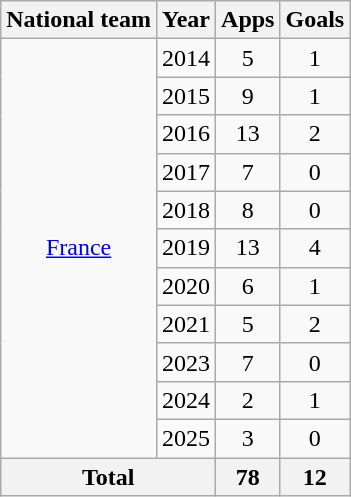<table class="wikitable" style="text-align:center">
<tr>
<th>National team</th>
<th>Year</th>
<th>Apps</th>
<th>Goals</th>
</tr>
<tr>
<td rowspan="11"><a href='#'>France</a></td>
<td>2014</td>
<td>5</td>
<td>1</td>
</tr>
<tr>
<td>2015</td>
<td>9</td>
<td>1</td>
</tr>
<tr>
<td>2016</td>
<td>13</td>
<td>2</td>
</tr>
<tr>
<td>2017</td>
<td>7</td>
<td>0</td>
</tr>
<tr>
<td>2018</td>
<td>8</td>
<td>0</td>
</tr>
<tr>
<td>2019</td>
<td>13</td>
<td>4</td>
</tr>
<tr>
<td>2020</td>
<td>6</td>
<td>1</td>
</tr>
<tr>
<td>2021</td>
<td>5</td>
<td>2</td>
</tr>
<tr>
<td>2023</td>
<td>7</td>
<td>0</td>
</tr>
<tr>
<td>2024</td>
<td>2</td>
<td>1</td>
</tr>
<tr>
<td>2025</td>
<td>3</td>
<td>0</td>
</tr>
<tr>
<th colspan="2">Total</th>
<th>78</th>
<th>12</th>
</tr>
</table>
